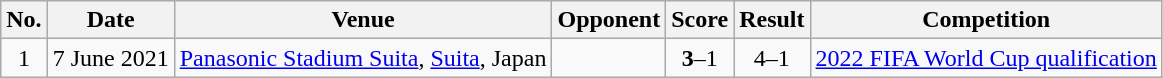<table class="wikitable">
<tr>
<th>No.</th>
<th>Date</th>
<th>Venue</th>
<th>Opponent</th>
<th>Score</th>
<th>Result</th>
<th>Competition</th>
</tr>
<tr>
<td align=center>1</td>
<td>7 June 2021</td>
<td><a href='#'>Panasonic Stadium Suita</a>, <a href='#'>Suita</a>, Japan</td>
<td></td>
<td align=center><strong>3</strong>–1</td>
<td align=center>4–1</td>
<td><a href='#'>2022 FIFA World Cup qualification</a></td>
</tr>
</table>
